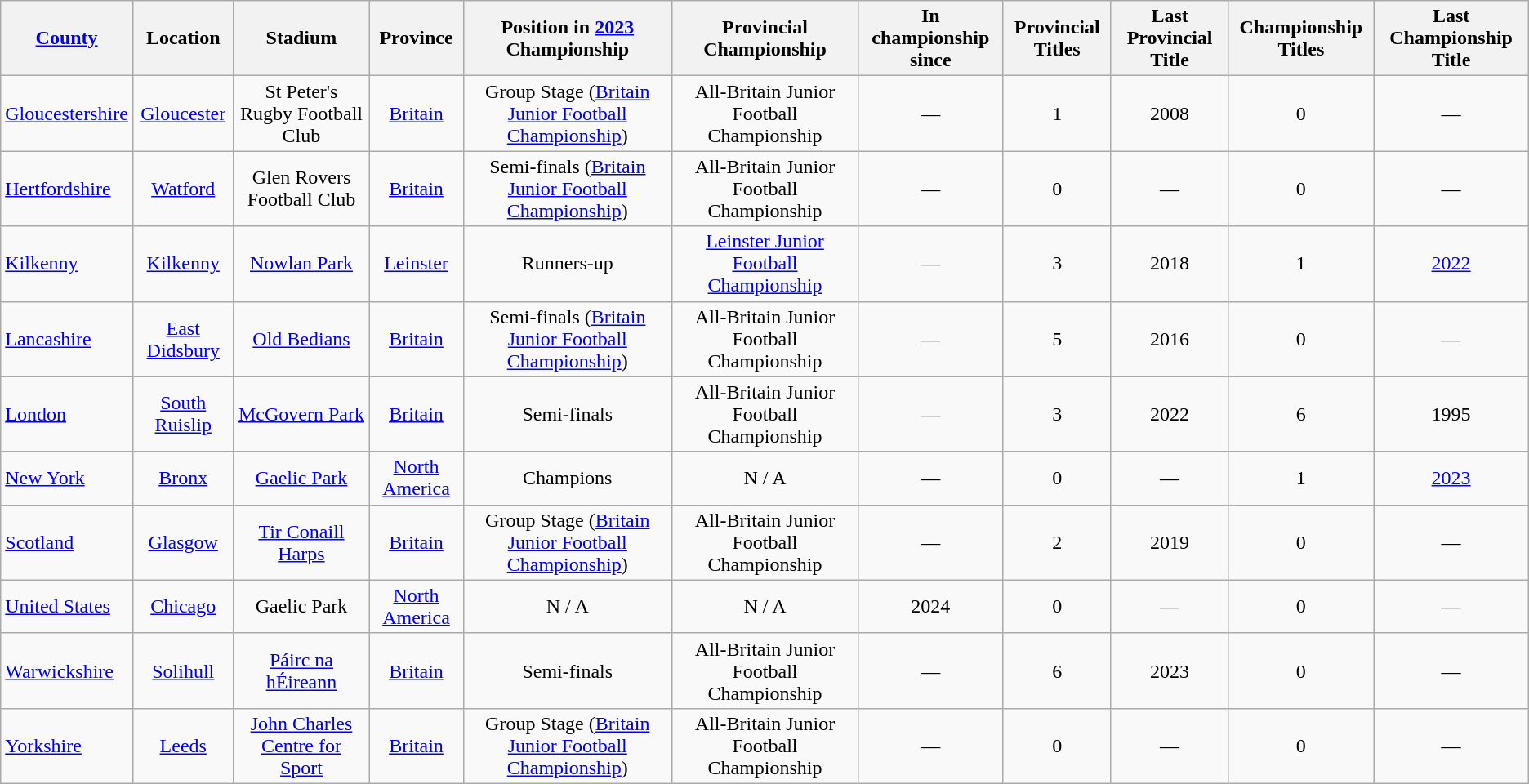<table class="wikitable sortable" style="text-align:center">
<tr>
<th><a href='#'>County</a></th>
<th>Location</th>
<th>Stadium</th>
<th>Province</th>
<th>Position in <a href='#'>2023</a> Championship</th>
<th>Provincial Championship</th>
<th>In championship since</th>
<th>Provincial Titles</th>
<th>Last Provincial Title</th>
<th>Championship Titles</th>
<th>Last Championship Title</th>
</tr>
<tr>
<td style="text-align:left"> <a href='#'>Gloucestershire</a></td>
<td><a href='#'>Gloucester</a></td>
<td>St Peter's Rugby Football Club</td>
<td><a href='#'>Britain</a></td>
<td>Group Stage (<a href='#'>Britain Junior Football Championship</a>)</td>
<td>All-Britain Junior Football Championship</td>
<td>—</td>
<td>1</td>
<td>2008</td>
<td>0</td>
<td>—</td>
</tr>
<tr>
<td style="text-align:left"> <a href='#'>Hertfordshire</a></td>
<td><a href='#'>Watford</a></td>
<td>Glen Rovers Football Club</td>
<td><a href='#'>Britain</a></td>
<td>Semi-finals (<a href='#'>Britain Junior Football Championship</a>)</td>
<td>All-Britain Junior Football Championship</td>
<td>—</td>
<td>0</td>
<td>—</td>
<td>0</td>
<td>—</td>
</tr>
<tr>
<td style="text-align:left"> <a href='#'>Kilkenny</a></td>
<td><a href='#'>Kilkenny</a></td>
<td><a href='#'>Nowlan Park</a></td>
<td><a href='#'>Leinster</a></td>
<td>Runners-up</td>
<td><a href='#'>Leinster Junior Football Championship</a></td>
<td>—</td>
<td>3</td>
<td>2018</td>
<td>1</td>
<td><a href='#'>2022</a></td>
</tr>
<tr>
<td style="text-align:left"> <a href='#'>Lancashire</a></td>
<td><a href='#'>East Didsbury</a></td>
<td><a href='#'>Old Bedians</a></td>
<td><a href='#'>Britain</a></td>
<td>Semi-finals (<a href='#'>Britain Junior Football Championship</a>)</td>
<td>All-Britain Junior Football Championship</td>
<td>—</td>
<td>5</td>
<td>2016</td>
<td>0</td>
<td>—</td>
</tr>
<tr>
<td style="text-align:left"> <a href='#'>London</a></td>
<td><a href='#'>South Ruislip</a></td>
<td><a href='#'>McGovern Park</a></td>
<td><a href='#'>Britain</a></td>
<td>Semi-finals</td>
<td>All-Britain Junior Football Championship</td>
<td>—</td>
<td>3</td>
<td>2022</td>
<td>6</td>
<td>1995</td>
</tr>
<tr>
<td style="text-align:left"> <a href='#'>New York</a></td>
<td><a href='#'>Bronx</a></td>
<td><a href='#'>Gaelic Park</a></td>
<td><a href='#'>North America</a></td>
<td>Champions</td>
<td>N / A</td>
<td>—</td>
<td>0</td>
<td>—</td>
<td>1</td>
<td><a href='#'>2023</a></td>
</tr>
<tr>
<td style="text-align:left"> <a href='#'>Scotland</a></td>
<td><a href='#'>Glasgow</a></td>
<td><a href='#'>Tir Conaill Harps</a></td>
<td><a href='#'>Britain</a></td>
<td>Group Stage (<a href='#'>Britain Junior Football Championship</a>)</td>
<td>All-Britain Junior Football Championship</td>
<td>—</td>
<td>2</td>
<td>2019</td>
<td>0</td>
<td>—</td>
</tr>
<tr>
<td style="text-align:left"> <a href='#'>United States</a></td>
<td><a href='#'>Chicago</a></td>
<td>Gaelic Park</td>
<td><a href='#'>North America</a></td>
<td>N / A</td>
<td>N / A</td>
<td>2024</td>
<td>0</td>
<td>—</td>
<td>0</td>
<td>—</td>
</tr>
<tr>
<td style="text-align:left"> <a href='#'>Warwickshire</a></td>
<td><a href='#'>Solihull</a></td>
<td><a href='#'>Páirc na hÉireann</a></td>
<td><a href='#'>Britain</a></td>
<td>Semi-finals</td>
<td>All-Britain Junior Football Championship</td>
<td>—</td>
<td>6</td>
<td>2023</td>
<td>0</td>
<td>—</td>
</tr>
<tr>
<td style="text-align:left"> <a href='#'>Yorkshire</a></td>
<td><a href='#'>Leeds</a></td>
<td><a href='#'>John Charles Centre for Sport</a></td>
<td><a href='#'>Britain</a></td>
<td>Group Stage (<a href='#'>Britain Junior Football Championship</a>)</td>
<td>All-Britain Junior Football Championship</td>
<td>—</td>
<td>0</td>
<td>—</td>
<td>0</td>
<td>—</td>
</tr>
</table>
